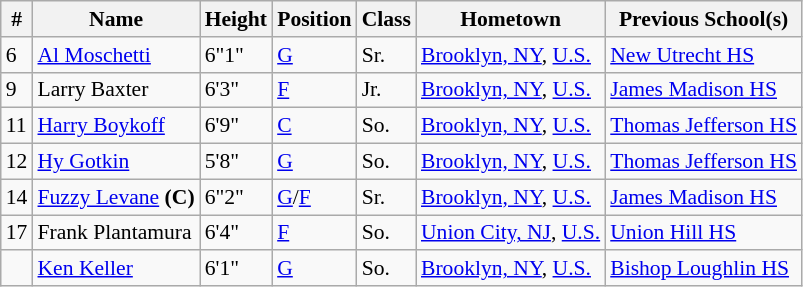<table class="wikitable" style="font-size: 90%">
<tr>
<th>#</th>
<th>Name</th>
<th>Height</th>
<th>Position</th>
<th>Class</th>
<th>Hometown</th>
<th>Previous School(s)</th>
</tr>
<tr>
<td>6</td>
<td><a href='#'>Al Moschetti</a></td>
<td>6"1"</td>
<td><a href='#'>G</a></td>
<td>Sr.</td>
<td><a href='#'>Brooklyn, NY</a>, <a href='#'>U.S.</a></td>
<td><a href='#'>New Utrecht HS</a></td>
</tr>
<tr>
<td>9</td>
<td>Larry Baxter</td>
<td>6'3"</td>
<td><a href='#'>F</a></td>
<td>Jr.</td>
<td><a href='#'>Brooklyn, NY</a>, <a href='#'>U.S.</a></td>
<td><a href='#'>James Madison HS</a></td>
</tr>
<tr>
<td>11</td>
<td><a href='#'>Harry Boykoff</a></td>
<td>6'9"</td>
<td><a href='#'>C</a></td>
<td>So.</td>
<td><a href='#'>Brooklyn, NY</a>, <a href='#'>U.S.</a></td>
<td><a href='#'>Thomas Jefferson HS</a></td>
</tr>
<tr>
<td>12</td>
<td><a href='#'>Hy Gotkin</a></td>
<td>5'8"</td>
<td><a href='#'>G</a></td>
<td>So.</td>
<td><a href='#'>Brooklyn, NY</a>, <a href='#'>U.S.</a></td>
<td><a href='#'>Thomas Jefferson HS</a></td>
</tr>
<tr>
<td>14</td>
<td><a href='#'>Fuzzy Levane</a> <strong>(C)</strong></td>
<td>6"2"</td>
<td><a href='#'>G</a>/<a href='#'>F</a></td>
<td>Sr.</td>
<td><a href='#'>Brooklyn, NY</a>, <a href='#'>U.S.</a></td>
<td><a href='#'>James Madison HS</a></td>
</tr>
<tr>
<td>17</td>
<td>Frank Plantamura</td>
<td>6'4"</td>
<td><a href='#'>F</a></td>
<td>So.</td>
<td><a href='#'>Union City, NJ</a>, <a href='#'>U.S.</a></td>
<td><a href='#'>Union Hill HS</a></td>
</tr>
<tr>
<td></td>
<td><a href='#'>Ken Keller</a></td>
<td>6'1"</td>
<td><a href='#'>G</a></td>
<td>So.</td>
<td><a href='#'>Brooklyn, NY</a>, <a href='#'>U.S.</a></td>
<td><a href='#'>Bishop Loughlin HS</a></td>
</tr>
</table>
